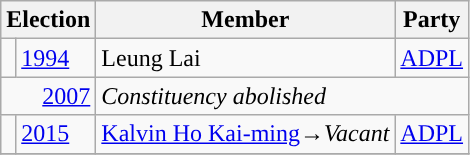<table class="wikitable">
<tr>
<th colspan="2">Election</th>
<th>Member</th>
<th>Party</th>
</tr>
<tr>
<td style="background-color: "></td>
<td><a href='#'>1994</a></td>
<td>Leung Lai</td>
<td><a href='#'>ADPL</a></td>
</tr>
<tr>
<td align=right colspan=2><a href='#'>2007</a></td>
<td colspan=2><em>Constituency abolished</em></td>
</tr>
<tr>
<td style="background-color: "></td>
<td><a href='#'>2015</a></td>
<td><a href='#'>Kalvin Ho Kai-ming</a>→<em>Vacant</em></td>
<td><a href='#'>ADPL</a></td>
</tr>
<tr>
</tr>
</table>
